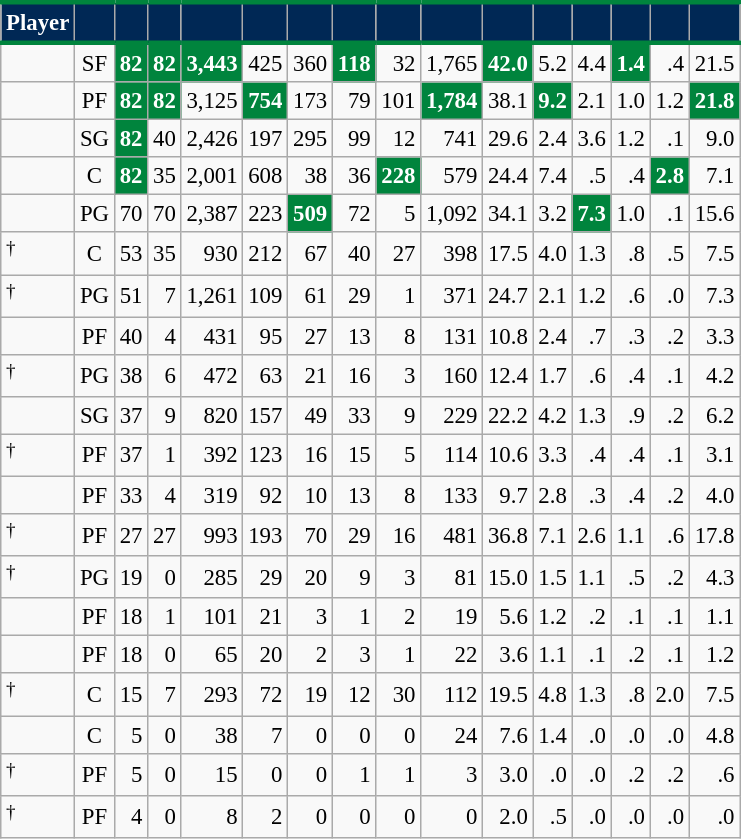<table class="wikitable sortable" style="font-size: 95%; text-align:right;">
<tr>
<th style="background:#002855; color:#FFFFFF; border-top:#00843D 3px solid; border-bottom:#00843D 3px solid;">Player</th>
<th style="background:#002855; color:#FFFFFF; border-top:#00843D 3px solid; border-bottom:#00843D 3px solid;"></th>
<th style="background:#002855; color:#FFFFFF; border-top:#00843D 3px solid; border-bottom:#00843D 3px solid;"></th>
<th style="background:#002855; color:#FFFFFF; border-top:#00843D 3px solid; border-bottom:#00843D 3px solid;"></th>
<th style="background:#002855; color:#FFFFFF; border-top:#00843D 3px solid; border-bottom:#00843D 3px solid;"></th>
<th style="background:#002855; color:#FFFFFF; border-top:#00843D 3px solid; border-bottom:#00843D 3px solid;"></th>
<th style="background:#002855; color:#FFFFFF; border-top:#00843D 3px solid; border-bottom:#00843D 3px solid;"></th>
<th style="background:#002855; color:#FFFFFF; border-top:#00843D 3px solid; border-bottom:#00843D 3px solid;"></th>
<th style="background:#002855; color:#FFFFFF; border-top:#00843D 3px solid; border-bottom:#00843D 3px solid;"></th>
<th style="background:#002855; color:#FFFFFF; border-top:#00843D 3px solid; border-bottom:#00843D 3px solid;"></th>
<th style="background:#002855; color:#FFFFFF; border-top:#00843D 3px solid; border-bottom:#00843D 3px solid;"></th>
<th style="background:#002855; color:#FFFFFF; border-top:#00843D 3px solid; border-bottom:#00843D 3px solid;"></th>
<th style="background:#002855; color:#FFFFFF; border-top:#00843D 3px solid; border-bottom:#00843D 3px solid;"></th>
<th style="background:#002855; color:#FFFFFF; border-top:#00843D 3px solid; border-bottom:#00843D 3px solid;"></th>
<th style="background:#002855; color:#FFFFFF; border-top:#00843D 3px solid; border-bottom:#00843D 3px solid;"></th>
<th style="background:#002855; color:#FFFFFF; border-top:#00843D 3px solid; border-bottom:#00843D 3px solid;"></th>
</tr>
<tr>
<td style="text-align:left;"></td>
<td style="text-align:center;">SF</td>
<td style="background:#00843D; color:#FFFFFF;"><strong>82</strong></td>
<td style="background:#00843D; color:#FFFFFF;"><strong>82</strong></td>
<td style="background:#00843D; color:#FFFFFF;"><strong>3,443</strong></td>
<td>425</td>
<td>360</td>
<td style="background:#00843D; color:#FFFFFF;"><strong>118</strong></td>
<td>32</td>
<td>1,765</td>
<td style="background:#00843D; color:#FFFFFF;"><strong>42.0</strong></td>
<td>5.2</td>
<td>4.4</td>
<td style="background:#00843D; color:#FFFFFF;"><strong>1.4</strong></td>
<td>.4</td>
<td>21.5</td>
</tr>
<tr>
<td style="text-align:left;"></td>
<td style="text-align:center;">PF</td>
<td style="background:#00843D; color:#FFFFFF;"><strong>82</strong></td>
<td style="background:#00843D; color:#FFFFFF;"><strong>82</strong></td>
<td>3,125</td>
<td style="background:#00843D; color:#FFFFFF;"><strong>754</strong></td>
<td>173</td>
<td>79</td>
<td>101</td>
<td style="background:#00843D; color:#FFFFFF;"><strong>1,784</strong></td>
<td>38.1</td>
<td style="background:#00843D; color:#FFFFFF;"><strong>9.2</strong></td>
<td>2.1</td>
<td>1.0</td>
<td>1.2</td>
<td style="background:#00843D; color:#FFFFFF;"><strong>21.8</strong></td>
</tr>
<tr>
<td style="text-align:left;"></td>
<td style="text-align:center;">SG</td>
<td style="background:#00843D; color:#FFFFFF;"><strong>82</strong></td>
<td>40</td>
<td>2,426</td>
<td>197</td>
<td>295</td>
<td>99</td>
<td>12</td>
<td>741</td>
<td>29.6</td>
<td>2.4</td>
<td>3.6</td>
<td>1.2</td>
<td>.1</td>
<td>9.0</td>
</tr>
<tr>
<td style="text-align:left;"></td>
<td style="text-align:center;">C</td>
<td style="background:#00843D; color:#FFFFFF;"><strong>82</strong></td>
<td>35</td>
<td>2,001</td>
<td>608</td>
<td>38</td>
<td>36</td>
<td style="background:#00843D; color:#FFFFFF;"><strong>228</strong></td>
<td>579</td>
<td>24.4</td>
<td>7.4</td>
<td>.5</td>
<td>.4</td>
<td style="background:#00843D; color:#FFFFFF;"><strong>2.8</strong></td>
<td>7.1</td>
</tr>
<tr>
<td style="text-align:left;"></td>
<td style="text-align:center;">PG</td>
<td>70</td>
<td>70</td>
<td>2,387</td>
<td>223</td>
<td style="background:#00843D; color:#FFFFFF;"><strong>509</strong></td>
<td>72</td>
<td>5</td>
<td>1,092</td>
<td>34.1</td>
<td>3.2</td>
<td style="background:#00843D; color:#FFFFFF;"><strong>7.3</strong></td>
<td>1.0</td>
<td>.1</td>
<td>15.6</td>
</tr>
<tr>
<td style="text-align:left;"><sup>†</sup></td>
<td style="text-align:center;">C</td>
<td>53</td>
<td>35</td>
<td>930</td>
<td>212</td>
<td>67</td>
<td>40</td>
<td>27</td>
<td>398</td>
<td>17.5</td>
<td>4.0</td>
<td>1.3</td>
<td>.8</td>
<td>.5</td>
<td>7.5</td>
</tr>
<tr>
<td style="text-align:left;"><sup>†</sup></td>
<td style="text-align:center;">PG</td>
<td>51</td>
<td>7</td>
<td>1,261</td>
<td>109</td>
<td>61</td>
<td>29</td>
<td>1</td>
<td>371</td>
<td>24.7</td>
<td>2.1</td>
<td>1.2</td>
<td>.6</td>
<td>.0</td>
<td>7.3</td>
</tr>
<tr>
<td style="text-align:left;"></td>
<td style="text-align:center;">PF</td>
<td>40</td>
<td>4</td>
<td>431</td>
<td>95</td>
<td>27</td>
<td>13</td>
<td>8</td>
<td>131</td>
<td>10.8</td>
<td>2.4</td>
<td>.7</td>
<td>.3</td>
<td>.2</td>
<td>3.3</td>
</tr>
<tr>
<td style="text-align:left;"><sup>†</sup></td>
<td style="text-align:center;">PG</td>
<td>38</td>
<td>6</td>
<td>472</td>
<td>63</td>
<td>21</td>
<td>16</td>
<td>3</td>
<td>160</td>
<td>12.4</td>
<td>1.7</td>
<td>.6</td>
<td>.4</td>
<td>.1</td>
<td>4.2</td>
</tr>
<tr>
<td style="text-align:left;"></td>
<td style="text-align:center;">SG</td>
<td>37</td>
<td>9</td>
<td>820</td>
<td>157</td>
<td>49</td>
<td>33</td>
<td>9</td>
<td>229</td>
<td>22.2</td>
<td>4.2</td>
<td>1.3</td>
<td>.9</td>
<td>.2</td>
<td>6.2</td>
</tr>
<tr>
<td style="text-align:left;"><sup>†</sup></td>
<td style="text-align:center;">PF</td>
<td>37</td>
<td>1</td>
<td>392</td>
<td>123</td>
<td>16</td>
<td>15</td>
<td>5</td>
<td>114</td>
<td>10.6</td>
<td>3.3</td>
<td>.4</td>
<td>.4</td>
<td>.1</td>
<td>3.1</td>
</tr>
<tr>
<td style="text-align:left;"></td>
<td style="text-align:center;">PF</td>
<td>33</td>
<td>4</td>
<td>319</td>
<td>92</td>
<td>10</td>
<td>13</td>
<td>8</td>
<td>133</td>
<td>9.7</td>
<td>2.8</td>
<td>.3</td>
<td>.4</td>
<td>.2</td>
<td>4.0</td>
</tr>
<tr>
<td style="text-align:left;"><sup>†</sup></td>
<td style="text-align:center;">PF</td>
<td>27</td>
<td>27</td>
<td>993</td>
<td>193</td>
<td>70</td>
<td>29</td>
<td>16</td>
<td>481</td>
<td>36.8</td>
<td>7.1</td>
<td>2.6</td>
<td>1.1</td>
<td>.6</td>
<td>17.8</td>
</tr>
<tr>
<td style="text-align:left;"><sup>†</sup></td>
<td style="text-align:center;">PG</td>
<td>19</td>
<td>0</td>
<td>285</td>
<td>29</td>
<td>20</td>
<td>9</td>
<td>3</td>
<td>81</td>
<td>15.0</td>
<td>1.5</td>
<td>1.1</td>
<td>.5</td>
<td>.2</td>
<td>4.3</td>
</tr>
<tr>
<td style="text-align:left;"></td>
<td style="text-align:center;">PF</td>
<td>18</td>
<td>1</td>
<td>101</td>
<td>21</td>
<td>3</td>
<td>1</td>
<td>2</td>
<td>19</td>
<td>5.6</td>
<td>1.2</td>
<td>.2</td>
<td>.1</td>
<td>.1</td>
<td>1.1</td>
</tr>
<tr>
<td style="text-align:left;"></td>
<td style="text-align:center;">PF</td>
<td>18</td>
<td>0</td>
<td>65</td>
<td>20</td>
<td>2</td>
<td>3</td>
<td>1</td>
<td>22</td>
<td>3.6</td>
<td>1.1</td>
<td>.1</td>
<td>.2</td>
<td>.1</td>
<td>1.2</td>
</tr>
<tr>
<td style="text-align:left;"><sup>†</sup></td>
<td style="text-align:center;">C</td>
<td>15</td>
<td>7</td>
<td>293</td>
<td>72</td>
<td>19</td>
<td>12</td>
<td>30</td>
<td>112</td>
<td>19.5</td>
<td>4.8</td>
<td>1.3</td>
<td>.8</td>
<td>2.0</td>
<td>7.5</td>
</tr>
<tr>
<td style="text-align:left;"></td>
<td style="text-align:center;">C</td>
<td>5</td>
<td>0</td>
<td>38</td>
<td>7</td>
<td>0</td>
<td>0</td>
<td>0</td>
<td>24</td>
<td>7.6</td>
<td>1.4</td>
<td>.0</td>
<td>.0</td>
<td>.0</td>
<td>4.8</td>
</tr>
<tr>
<td style="text-align:left;"><sup>†</sup></td>
<td style="text-align:center;">PF</td>
<td>5</td>
<td>0</td>
<td>15</td>
<td>0</td>
<td>0</td>
<td>1</td>
<td>1</td>
<td>3</td>
<td>3.0</td>
<td>.0</td>
<td>.0</td>
<td>.2</td>
<td>.2</td>
<td>.6</td>
</tr>
<tr>
<td style="text-align:left;"><sup>†</sup></td>
<td style="text-align:center;">PF</td>
<td>4</td>
<td>0</td>
<td>8</td>
<td>2</td>
<td>0</td>
<td>0</td>
<td>0</td>
<td>0</td>
<td>2.0</td>
<td>.5</td>
<td>.0</td>
<td>.0</td>
<td>.0</td>
<td>.0</td>
</tr>
</table>
